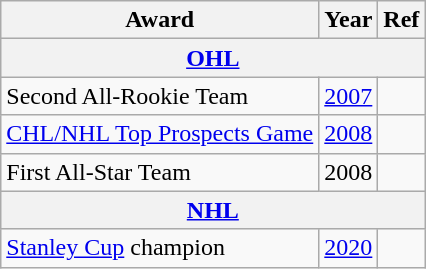<table class="wikitable">
<tr>
<th>Award</th>
<th>Year</th>
<th>Ref</th>
</tr>
<tr>
<th colspan="3"><a href='#'>OHL</a></th>
</tr>
<tr>
<td>Second All-Rookie Team</td>
<td><a href='#'>2007</a></td>
<td></td>
</tr>
<tr>
<td><a href='#'>CHL/NHL Top Prospects Game</a></td>
<td><a href='#'>2008</a></td>
<td></td>
</tr>
<tr>
<td>First All-Star Team</td>
<td>2008</td>
<td></td>
</tr>
<tr>
<th colspan="3"><a href='#'>NHL</a></th>
</tr>
<tr>
<td><a href='#'>Stanley Cup</a> champion</td>
<td><a href='#'>2020</a></td>
<td></td>
</tr>
</table>
